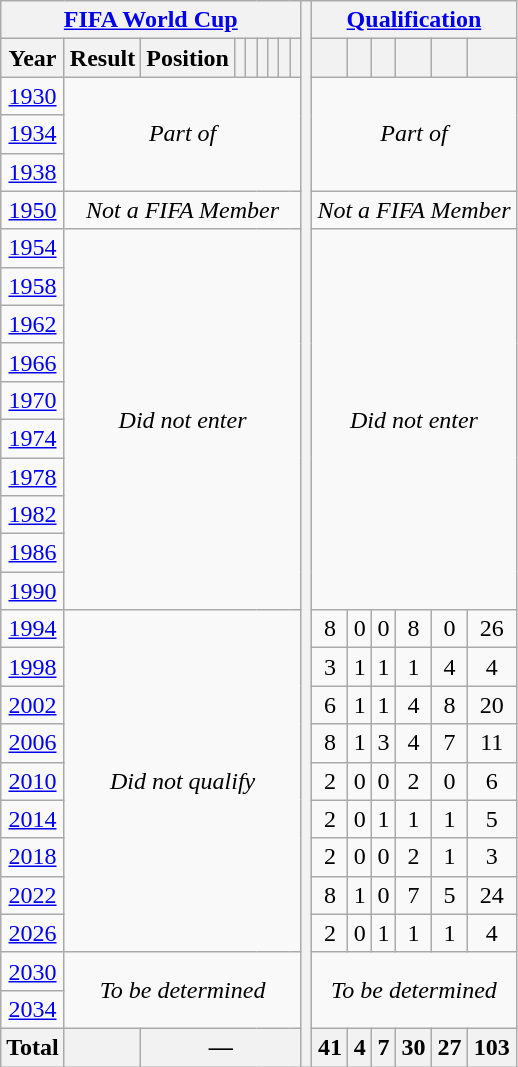<table class="wikitable" style="text-align: center;">
<tr>
<th colspan="9"><a href='#'>FIFA World Cup</a></th>
<th rowspan="30"></th>
<th colspan="6"><a href='#'>Qualification</a></th>
</tr>
<tr>
<th>Year</th>
<th>Result</th>
<th>Position</th>
<th></th>
<th></th>
<th></th>
<th></th>
<th></th>
<th></th>
<th></th>
<th></th>
<th></th>
<th></th>
<th></th>
<th></th>
</tr>
<tr>
<td> <a href='#'>1930</a></td>
<td rowspan="3" colspan="8"><em>Part of </em></td>
<td rowspan="3" colspan="6"><em>Part of </em></td>
</tr>
<tr>
<td> <a href='#'>1934</a></td>
</tr>
<tr>
<td> <a href='#'>1938</a></td>
</tr>
<tr>
<td> <a href='#'>1950</a></td>
<td colspan=8><em>Not a FIFA Member</em></td>
<td colspan=6><em>Not a FIFA Member</em></td>
</tr>
<tr>
<td> <a href='#'>1954</a></td>
<td rowspan="10" colspan="8"><em>Did not enter</em></td>
<td rowspan="10" colspan="6"><em>Did not enter</em></td>
</tr>
<tr>
<td> <a href='#'>1958</a></td>
</tr>
<tr>
<td> <a href='#'>1962</a></td>
</tr>
<tr>
<td> <a href='#'>1966</a></td>
</tr>
<tr>
<td> <a href='#'>1970</a></td>
</tr>
<tr>
<td> <a href='#'>1974</a></td>
</tr>
<tr>
<td> <a href='#'>1978</a></td>
</tr>
<tr>
<td> <a href='#'>1982</a></td>
</tr>
<tr>
<td> <a href='#'>1986</a></td>
</tr>
<tr>
<td> <a href='#'>1990</a></td>
</tr>
<tr>
<td> <a href='#'>1994</a></td>
<td colspan=8 rowspan=9><em>Did not qualify</em></td>
<td>8</td>
<td>0</td>
<td>0</td>
<td>8</td>
<td>0</td>
<td>26</td>
</tr>
<tr>
<td> <a href='#'>1998</a></td>
<td>3</td>
<td>1</td>
<td>1</td>
<td>1</td>
<td>4</td>
<td>4</td>
</tr>
<tr>
<td> <a href='#'>2002</a></td>
<td>6</td>
<td>1</td>
<td>1</td>
<td>4</td>
<td>8</td>
<td>20</td>
</tr>
<tr>
<td> <a href='#'>2006</a></td>
<td>8</td>
<td>1</td>
<td>3</td>
<td>4</td>
<td>7</td>
<td>11</td>
</tr>
<tr>
<td> <a href='#'>2010</a></td>
<td>2</td>
<td>0</td>
<td>0</td>
<td>2</td>
<td>0</td>
<td>6</td>
</tr>
<tr>
<td> <a href='#'>2014</a></td>
<td>2</td>
<td>0</td>
<td>1</td>
<td>1</td>
<td>1</td>
<td>5</td>
</tr>
<tr>
<td> <a href='#'>2018</a></td>
<td>2</td>
<td>0</td>
<td>0</td>
<td>2</td>
<td>1</td>
<td>3</td>
</tr>
<tr>
<td> <a href='#'>2022</a></td>
<td>8</td>
<td>1</td>
<td>0</td>
<td>7</td>
<td>5</td>
<td>24</td>
</tr>
<tr>
<td> <a href='#'>2026</a></td>
<td>2</td>
<td>0</td>
<td>1</td>
<td>1</td>
<td>1</td>
<td>4</td>
</tr>
<tr>
<td> <a href='#'>2030</a></td>
<td colspan=8 rowspan=2><em>To be determined</em></td>
<td colspan=6 rowspan=2><em>To be determined</em></td>
</tr>
<tr>
<td> <a href='#'>2034</a></td>
</tr>
<tr>
<th>Total</th>
<th></th>
<th colspan=7>—</th>
<th>41</th>
<th>4</th>
<th>7</th>
<th>30</th>
<th>27</th>
<th>103</th>
</tr>
</table>
